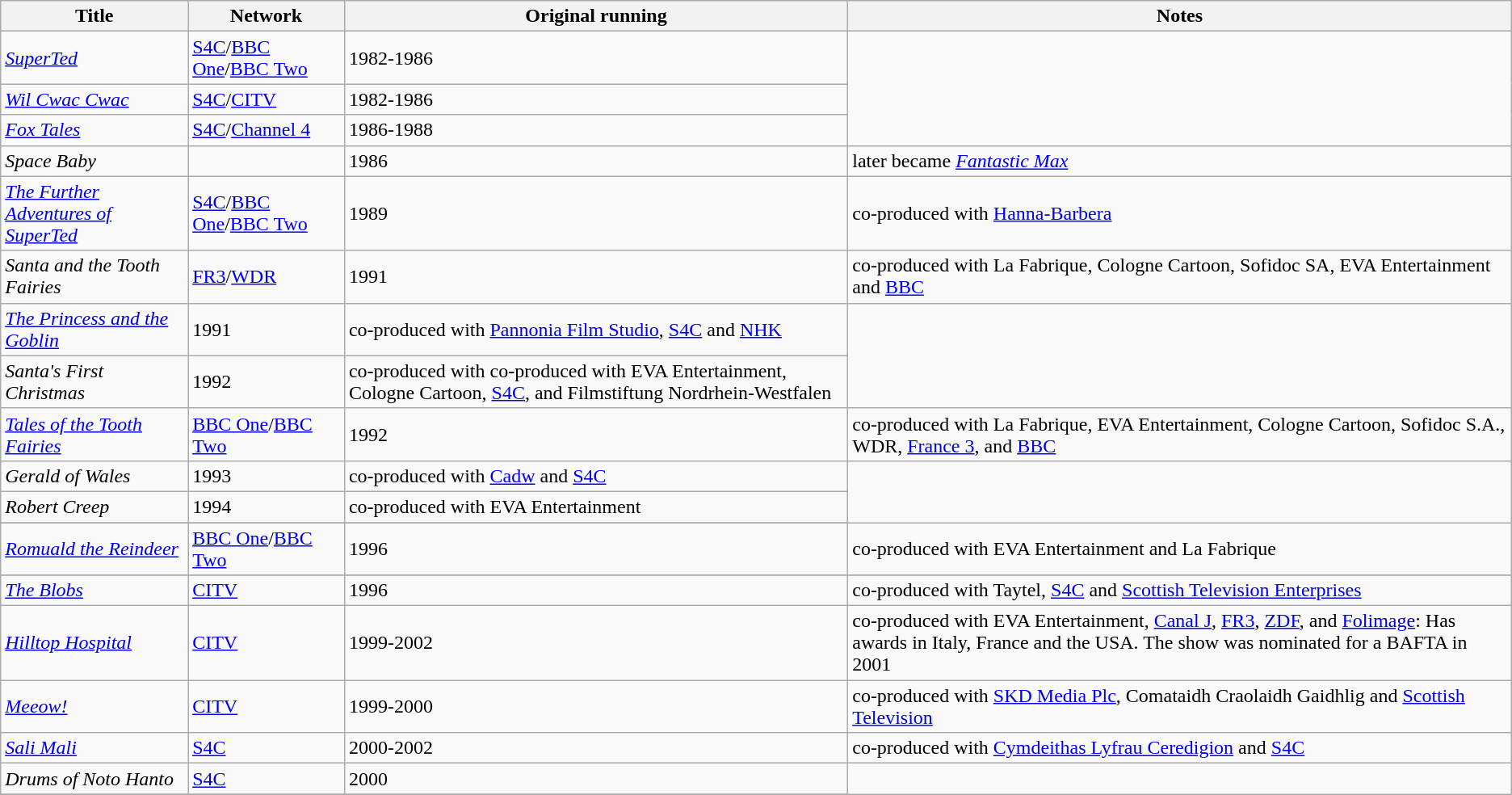<table class="wikitable sortable">
<tr>
<th>Title</th>
<th>Network</th>
<th>Original running</th>
<th>Notes</th>
</tr>
<tr>
<td><em><a href='#'>SuperTed</a></em></td>
<td><a href='#'>S4C</a>/<a href='#'>BBC One</a>/<a href='#'>BBC Two</a></td>
<td>1982-1986</td>
</tr>
<tr>
<td><em><a href='#'>Wil Cwac Cwac</a></em></td>
<td><a href='#'>S4C</a>/<a href='#'>CITV</a></td>
<td>1982-1986</td>
</tr>
<tr>
<td><em><a href='#'>Fox Tales</a></em></td>
<td><a href='#'>S4C</a>/<a href='#'>Channel 4</a></td>
<td>1986-1988</td>
</tr>
<tr>
<td><em>Space Baby</em></td>
<td></td>
<td>1986</td>
<td>later became <em><a href='#'>Fantastic Max</a></em></td>
</tr>
<tr>
<td><em><a href='#'>The Further Adventures of SuperTed</a></em></td>
<td><a href='#'>S4C</a>/<a href='#'>BBC One</a>/<a href='#'>BBC Two</a></td>
<td>1989</td>
<td>co-produced with <a href='#'>Hanna-Barbera</a></td>
</tr>
<tr>
<td><em>Santa and the Tooth Fairies</em></td>
<td><a href='#'>FR3</a>/<a href='#'>WDR</a></td>
<td>1991</td>
<td>co-produced with La Fabrique, Cologne Cartoon, Sofidoc SA, EVA Entertainment and <a href='#'>BBC</a></td>
</tr>
<tr>
<td><em><a href='#'>The Princess and the Goblin</a></em></td>
<td>1991</td>
<td>co-produced with <a href='#'>Pannonia Film Studio</a>, <a href='#'>S4C</a> and <a href='#'>NHK</a></td>
</tr>
<tr>
<td><em>Santa's First Christmas</em></td>
<td>1992</td>
<td>co-produced with co-produced with EVA Entertainment, Cologne Cartoon, <a href='#'>S4C</a>, and Filmstiftung Nordrhein-Westfalen</td>
</tr>
<tr>
<td><em><a href='#'>Tales of the Tooth Fairies</a></em></td>
<td><a href='#'>BBC One</a>/<a href='#'>BBC Two</a></td>
<td>1992</td>
<td>co-produced with La Fabrique, EVA Entertainment, Cologne Cartoon, Sofidoc S.A., WDR, <a href='#'>France 3</a>, and <a href='#'>BBC</a></td>
</tr>
<tr>
<td><em>Gerald of Wales</em></td>
<td>1993</td>
<td>co-produced with <a href='#'>Cadw</a> and <a href='#'>S4C</a></td>
</tr>
<tr>
<td><em>Robert Creep</em></td>
<td>1994</td>
<td>co-produced with EVA Entertainment</td>
</tr>
<tr>
</tr>
<tr>
<td><em><a href='#'>Romuald the Reindeer</a></em></td>
<td><a href='#'>BBC One</a>/<a href='#'>BBC Two</a></td>
<td>1996</td>
<td>co-produced with EVA Entertainment and La Fabrique</td>
</tr>
<tr>
</tr>
<tr>
<td><em><a href='#'>The Blobs</a></em></td>
<td><a href='#'>CITV</a></td>
<td>1996</td>
<td>co-produced with Taytel, <a href='#'>S4C</a> and <a href='#'>Scottish Television Enterprises</a></td>
</tr>
<tr>
<td><em><a href='#'>Hilltop Hospital</a></em></td>
<td><a href='#'>CITV</a></td>
<td>1999-2002</td>
<td>co-produced with EVA Entertainment, <a href='#'>Canal J</a>, <a href='#'>FR3</a>, <a href='#'>ZDF</a>, and <a href='#'>Folimage</a>: Has awards in Italy, France and the USA. The show was nominated for a BAFTA in 2001</td>
</tr>
<tr>
<td><em><a href='#'>Meeow!</a></em></td>
<td><a href='#'>CITV</a></td>
<td>1999-2000</td>
<td>co-produced with <a href='#'>SKD Media Plc</a>, Comataidh Craolaidh Gaidhlig and <a href='#'>Scottish Television</a></td>
</tr>
<tr>
<td><em><a href='#'>Sali Mali</a></em></td>
<td><a href='#'>S4C</a></td>
<td>2000-2002</td>
<td>co-produced with <a href='#'>Cymdeithas Lyfrau Ceredigion</a> and <a href='#'>S4C</a></td>
</tr>
<tr>
<td><em>Drums of Noto Hanto</em></td>
<td><a href='#'>S4C</a></td>
<td>2000</td>
</tr>
<tr>
</tr>
</table>
